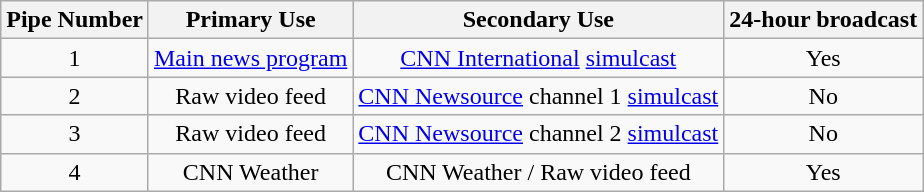<table class="wikitable">
<tr>
<th>Pipe Number</th>
<th>Primary Use</th>
<th>Secondary Use</th>
<th>24-hour broadcast</th>
</tr>
<tr>
<td align="center">1</td>
<td align="center"><a href='#'>Main news program</a></td>
<td align="center"><a href='#'>CNN International</a> <a href='#'>simulcast</a></td>
<td align="center">Yes</td>
</tr>
<tr>
<td align="center">2</td>
<td align="center">Raw video feed</td>
<td align="center"><a href='#'>CNN Newsource</a> channel 1 <a href='#'>simulcast</a></td>
<td align="center">No</td>
</tr>
<tr>
<td align="center">3</td>
<td align="center">Raw video feed</td>
<td align="center"><a href='#'>CNN Newsource</a> channel 2 <a href='#'>simulcast</a></td>
<td align="center">No</td>
</tr>
<tr>
<td align="center">4</td>
<td align="center">CNN Weather</td>
<td align="center">CNN Weather / Raw video feed</td>
<td align="center">Yes</td>
</tr>
</table>
